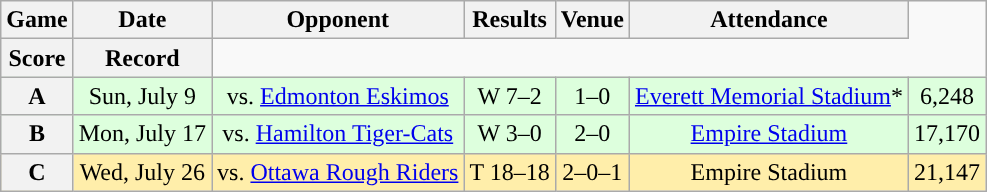<table class="wikitable" style="text-align:center">
<tr>
<th>Game</th>
<th>Date</th>
<th>Opponent</th>
<th>Results</th>
<th>Venue</th>
<th>Attendance</th>
</tr>
<tr>
<th>Score</th>
<th>Record</th>
</tr>
<tr style="background:#ddffdd">
<th>A</th>
<td>Sun, July 9</td>
<td>vs. <a href='#'>Edmonton Eskimos</a></td>
<td>W 7–2</td>
<td>1–0</td>
<td><a href='#'>Everett Memorial Stadium</a>*</td>
<td>6,248</td>
</tr>
<tr style="background:#ddffdd">
<th>B</th>
<td>Mon, July 17</td>
<td>vs. <a href='#'>Hamilton Tiger-Cats</a></td>
<td>W 3–0</td>
<td>2–0</td>
<td><a href='#'>Empire Stadium</a></td>
<td>17,170</td>
</tr>
<tr style="background:#ffeeaa">
<th>C</th>
<td>Wed, July 26</td>
<td>vs. <a href='#'>Ottawa Rough Riders</a></td>
<td>T 18–18</td>
<td>2–0–1</td>
<td>Empire Stadium</td>
<td>21,147</td>
</tr>
</table>
